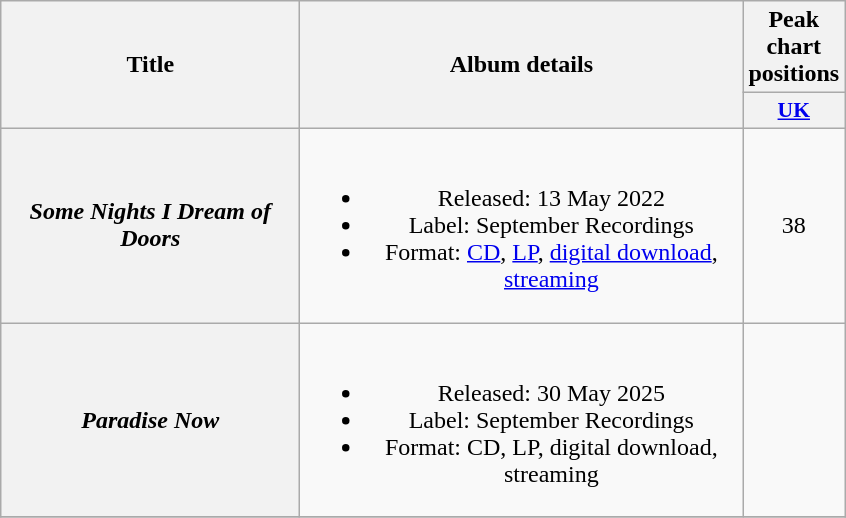<table class="wikitable plainrowheaders" style="text-align:center;">
<tr>
<th scope="col" rowspan="2" style="width:12em;">Title</th>
<th scope="col" rowspan="2" style="width:18em;">Album details</th>
<th scope="col" colspan="1">Peak chart positions</th>
</tr>
<tr>
<th scope="col" style="width:2.5em;font-size:90%;"><a href='#'>UK</a><br></th>
</tr>
<tr>
<th scope="row"><em>Some Nights I Dream of Doors</em></th>
<td><br><ul><li>Released: 13 May 2022</li><li>Label: September Recordings</li><li>Format: <a href='#'>CD</a>, <a href='#'>LP</a>, <a href='#'>digital download</a>, <a href='#'>streaming</a></li></ul></td>
<td>38</td>
</tr>
<tr>
<th scope="row"><em>Paradise Now</em></th>
<td><br><ul><li>Released: 30 May 2025</li><li>Label: September Recordings</li><li>Format: CD, LP, digital download, streaming</li></ul></td>
<td></td>
</tr>
<tr>
</tr>
</table>
